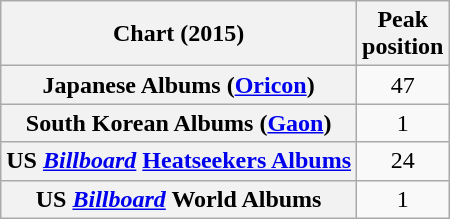<table class="wikitable sortable plainrowheaders">
<tr>
<th>Chart (2015)</th>
<th>Peak<br>position</th>
</tr>
<tr>
<th scope="row">Japanese Albums (<a href='#'>Oricon</a>)</th>
<td align="center">47</td>
</tr>
<tr>
<th scope="row">South Korean Albums (<a href='#'>Gaon</a>)</th>
<td align="center">1</td>
</tr>
<tr>
<th scope="row">US <em><a href='#'>Billboard</a></em> <a href='#'>Heatseekers Albums</a></th>
<td align="center">24</td>
</tr>
<tr>
<th scope="row">US <em><a href='#'>Billboard</a></em> World Albums</th>
<td align="center">1</td>
</tr>
</table>
